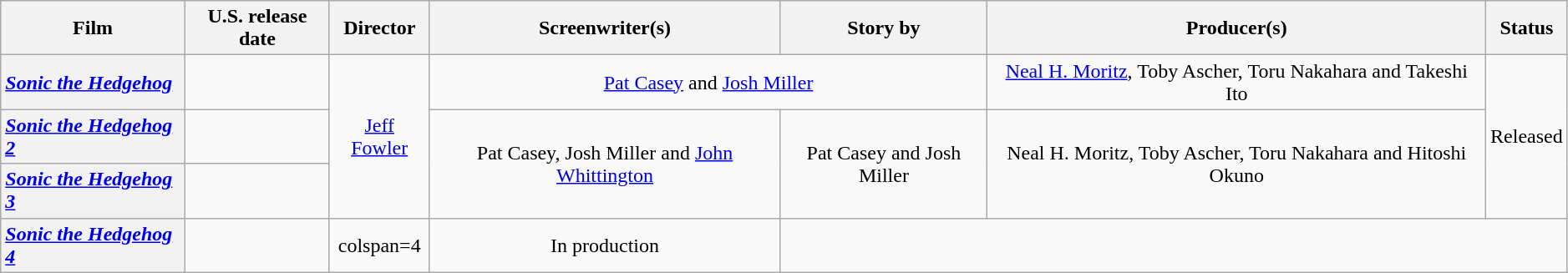<table class="wikitable plainrowheaders" style="text-align:center; width:99%;">
<tr>
<th scope="col">Film</th>
<th scope="col">U.S. release date</th>
<th scope="col">Director</th>
<th scope="col">Screenwriter(s)</th>
<th scope="col">Story by</th>
<th scope="col">Producer(s)</th>
<th scope="col">Status</th>
</tr>
<tr>
<th scope="row" style="text-align:left"><em><a href='#'>Sonic the Hedgehog</a></em></th>
<td style="text-align:left"></td>
<td rowspan="3"><a href='#'>Jeff Fowler</a></td>
<td colspan="2"><a href='#'>Pat Casey</a> and <a href='#'>Josh Miller</a></td>
<td colspan="1"><a href='#'>Neal H. Moritz</a>, Toby Ascher, Toru Nakahara and Takeshi Ito</td>
<td rowspan="3">Released</td>
</tr>
<tr>
<th scope="row" style="text-align:left"><em><a href='#'>Sonic the Hedgehog 2</a></em></th>
<td style="text-align:left"></td>
<td rowspan="2">Pat Casey, Josh Miller and <a href='#'>John Whittington</a></td>
<td rowspan="2">Pat Casey and Josh Miller</td>
<td rowspan="2">Neal H. Moritz, Toby Ascher, Toru Nakahara and Hitoshi Okuno</td>
</tr>
<tr>
<th scope="row" style="text-align:left"><em><a href='#'>Sonic the Hedgehog 3</a></em></th>
<td style="text-align:left"></td>
</tr>
<tr>
<th scope="row" style="text-align:left"><em><a href='#'>Sonic the Hedgehog 4</a></em></th>
<td style="text-align:left"></td>
<td>colspan=4 </td>
<td>In production</td>
</tr>
</table>
